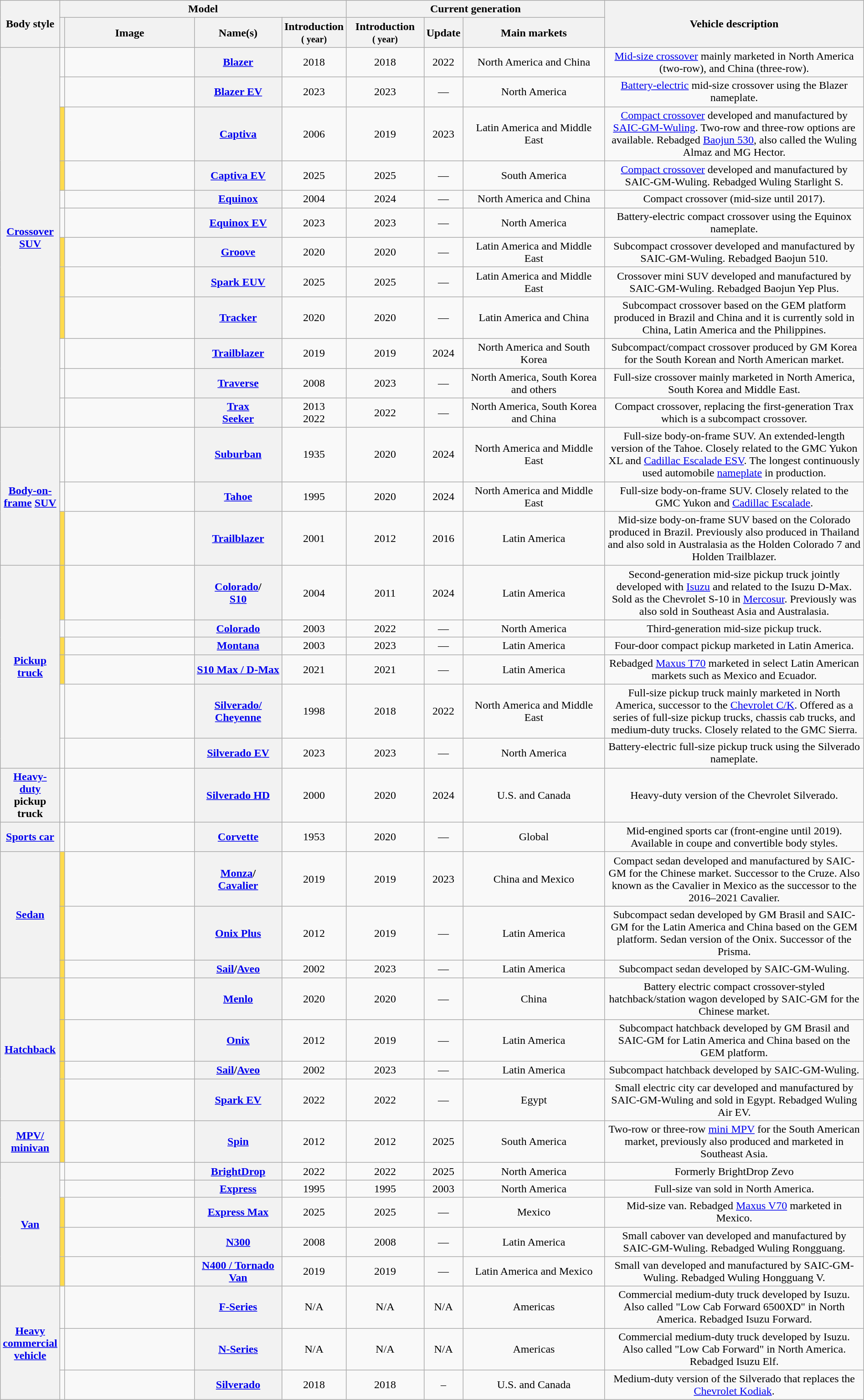<table class="wikitable sortable" style="text-align: center; width: 100%">
<tr>
<th rowspan="2" width="5%">Body style</th>
<th colspan="4">Model</th>
<th colspan="3">Current generation</th>
<th rowspan="2" class="unsortable" width="30%" cellpadding="35px">Vehicle description</th>
</tr>
<tr>
<th class="unsortable"></th>
<th class="unsortable" width="15%">Image</th>
<th>Name(s)</th>
<th>Introduction<br><small>( year)</small></th>
<th width="9%">Introduction<br><small>( year)</small></th>
<th>Update</th>
<th class="unsortable">Main markets</th>
</tr>
<tr>
<th rowspan="12"><a href='#'>Crossover<br>SUV</a></th>
<td></td>
<td></td>
<th><a href='#'>Blazer</a></th>
<td>2018</td>
<td>2018</td>
<td>2022</td>
<td>North America and China</td>
<td><a href='#'>Mid-size crossover</a> mainly marketed in North America (two-row), and China (three-row).</td>
</tr>
<tr>
<td></td>
<td></td>
<th><a href='#'>Blazer EV</a></th>
<td>2023</td>
<td>2023</td>
<td>—</td>
<td>North America</td>
<td><a href='#'>Battery-electric</a> mid-size crossover using the Blazer nameplate.</td>
</tr>
<tr>
<td bgcolor="#ffdb4d"></td>
<td></td>
<th><a href='#'>Captiva</a></th>
<td>2006</td>
<td>2019</td>
<td>2023</td>
<td>Latin America and Middle East</td>
<td><a href='#'>Compact crossover</a> developed and manufactured by <a href='#'>SAIC-GM-Wuling</a>. Two-row and three-row options are available. Rebadged <a href='#'>Baojun 530</a>, also called the Wuling Almaz and MG Hector.</td>
</tr>
<tr>
<td bgcolor="#ffdb4d"></td>
<td></td>
<th><a href='#'>Captiva EV</a></th>
<td>2025</td>
<td>2025</td>
<td>—</td>
<td>South America</td>
<td><a href='#'>Compact crossover</a> developed and manufactured by SAIC-GM-Wuling. Rebadged Wuling Starlight S.</td>
</tr>
<tr>
<td></td>
<td></td>
<th><a href='#'>Equinox</a></th>
<td>2004</td>
<td>2024</td>
<td>—</td>
<td>North America and China</td>
<td>Compact crossover (mid-size until 2017).</td>
</tr>
<tr>
<td></td>
<td></td>
<th><a href='#'>Equinox EV</a></th>
<td>2023</td>
<td>2023</td>
<td>—</td>
<td>North America</td>
<td>Battery-electric compact crossover using the Equinox nameplate.</td>
</tr>
<tr>
<td bgcolor="#ffdb4d"></td>
<td></td>
<th><a href='#'>Groove</a></th>
<td>2020</td>
<td>2020</td>
<td>—</td>
<td>Latin America and Middle East</td>
<td>Subcompact crossover developed and manufactured by SAIC-GM-Wuling. Rebadged Baojun 510.</td>
</tr>
<tr>
<td bgcolor="#ffdb4d"></td>
<td></td>
<th><a href='#'>Spark EUV</a></th>
<td>2025</td>
<td>2025</td>
<td>—</td>
<td>Latin America and Middle East</td>
<td>Crossover mini SUV developed and manufactured by SAIC-GM-Wuling. Rebadged Baojun Yep Plus.</td>
</tr>
<tr>
<td bgcolor="#ffdb4d"></td>
<td></td>
<th><a href='#'>Tracker</a></th>
<td>2020</td>
<td>2020</td>
<td>—</td>
<td>Latin America and China</td>
<td>Subcompact crossover based on the GEM platform produced in Brazil and China and it is currently sold in China, Latin America and the Philippines.</td>
</tr>
<tr>
<td></td>
<td></td>
<th><a href='#'>Trailblazer </a></th>
<td>2019</td>
<td>2019</td>
<td>2024</td>
<td>North America and South Korea</td>
<td>Subcompact/compact crossover produced by GM Korea for the South Korean and North American market.</td>
</tr>
<tr>
<td></td>
<td></td>
<th><a href='#'>Traverse</a></th>
<td>2008</td>
<td>2023</td>
<td>—</td>
<td>North America, South Korea and others</td>
<td>Full-size crossover mainly marketed in North America, South Korea and Middle East.</td>
</tr>
<tr>
<td></td>
<td></td>
<th><a href='#'>Trax</a><br><a href='#'>Seeker</a></th>
<td>2013<br>2022</td>
<td>2022</td>
<td>—</td>
<td>North America, South Korea and China</td>
<td>Compact crossover, replacing the first-generation Trax which is a subcompact crossover.</td>
</tr>
<tr>
<th rowspan="3"><a href='#'>Body-on-<br>frame</a> <a href='#'>SUV</a></th>
<td></td>
<td></td>
<th><a href='#'>Suburban</a></th>
<td>1935</td>
<td>2020</td>
<td>2024</td>
<td>North America and Middle East</td>
<td>Full-size body-on-frame SUV. An extended-length version of the Tahoe. Closely related to the GMC Yukon XL and <a href='#'>Cadillac Escalade ESV</a>. The longest continuously used automobile <a href='#'>nameplate</a> in production.</td>
</tr>
<tr>
<td></td>
<td></td>
<th><a href='#'>Tahoe</a></th>
<td>1995</td>
<td>2020</td>
<td>2024</td>
<td>North America and Middle East</td>
<td>Full-size body-on-frame SUV. Closely related to the GMC Yukon and <a href='#'>Cadillac Escalade</a>.</td>
</tr>
<tr>
<td bgcolor="#ffdb4d"></td>
<td></td>
<th><a href='#'>Trailblazer<br></a></th>
<td>2001</td>
<td>2012</td>
<td>2016</td>
<td>Latin America</td>
<td>Mid-size body-on-frame SUV based on the Colorado produced in Brazil. Previously also produced in Thailand and also sold in Australasia as the Holden Colorado 7 and Holden Trailblazer.</td>
</tr>
<tr>
<th rowspan="6"><a href='#'>Pickup truck</a></th>
<td bgcolor="#ffdb4d"></td>
<td></td>
<th><a href='#'>Colorado</a>/<br><a href='#'>S10</a></th>
<td>2004</td>
<td>2011</td>
<td>2024</td>
<td>Latin America</td>
<td>Second-generation mid-size pickup truck jointly developed with <a href='#'>Isuzu</a> and related to the Isuzu D-Max. Sold as the Chevrolet S-10 in <a href='#'>Mercosur</a>. Previously was also sold in Southeast Asia and Australasia.</td>
</tr>
<tr>
<td></td>
<td></td>
<th><a href='#'>Colorado</a></th>
<td>2003</td>
<td>2022</td>
<td>—</td>
<td>North America</td>
<td>Third-generation mid-size pickup truck.</td>
</tr>
<tr>
<td bgcolor="#ffdb4d"></td>
<td></td>
<th><a href='#'>Montana</a></th>
<td>2003</td>
<td>2023</td>
<td>—</td>
<td>Latin America</td>
<td>Four-door compact pickup marketed in Latin America.</td>
</tr>
<tr>
<td bgcolor="#ffdb4d"></td>
<td></td>
<th><a href='#'>S10 Max / D-Max</a></th>
<td>2021</td>
<td>2021</td>
<td>—</td>
<td>Latin America</td>
<td>Rebadged <a href='#'>Maxus T70</a> marketed in select Latin American markets such as Mexico and Ecuador.</td>
</tr>
<tr>
<td></td>
<td></td>
<th><a href='#'>Silverado/<br>Cheyenne</a></th>
<td>1998</td>
<td>2018</td>
<td>2022</td>
<td>North America and Middle East</td>
<td>Full-size pickup truck mainly marketed in North America, successor to the <a href='#'>Chevrolet C/K</a>. Offered as a series of full-size pickup trucks, chassis cab trucks, and medium-duty trucks. Closely related to the GMC Sierra.</td>
</tr>
<tr>
<td></td>
<td></td>
<th><a href='#'>Silverado EV</a></th>
<td>2023</td>
<td>2023</td>
<td>—</td>
<td>North America</td>
<td>Battery-electric full-size pickup truck using the Silverado nameplate.</td>
</tr>
<tr>
<th rowspan=“1”><a href='#'>Heavy-duty</a> pickup truck</th>
<td></td>
<td></td>
<th><a href='#'>Silverado HD</a></th>
<td>2000</td>
<td>2020</td>
<td>2024</td>
<td>U.S. and Canada</td>
<td>Heavy-duty version of the Chevrolet Silverado.</td>
</tr>
<tr>
<th rowspan="1"><a href='#'>Sports car</a></th>
<td></td>
<td></td>
<th><a href='#'>Corvette</a></th>
<td>1953</td>
<td>2020</td>
<td>—</td>
<td>Global</td>
<td>Mid-engined sports car (front-engine until 2019). Available in coupe and convertible body styles.</td>
</tr>
<tr>
<th rowspan="3"><a href='#'>Sedan</a></th>
<td bgcolor="#ffdb4d"></td>
<td></td>
<th><a href='#'>Monza</a>/<br><a href='#'>Cavalier</a></th>
<td>2019</td>
<td>2019</td>
<td>2023</td>
<td>China and Mexico</td>
<td>Compact sedan developed and manufactured by SAIC-GM for the Chinese market. Successor to the Cruze. Also known as the Cavalier in Mexico as the successor to the 2016–2021 Cavalier.</td>
</tr>
<tr>
<td bgcolor="#ffdb4d"></td>
<td></td>
<th><a href='#'>Onix Plus</a></th>
<td>2012</td>
<td>2019</td>
<td>—</td>
<td>Latin America</td>
<td>Subcompact sedan developed by GM Brasil and SAIC-GM for the Latin America and China based on the GEM platform. Sedan version of the Onix. Successor of the Prisma.</td>
</tr>
<tr>
<td bgcolor="#ffdb4d"></td>
<td></td>
<th><a href='#'>Sail</a>/<a href='#'>Aveo</a></th>
<td>2002</td>
<td>2023</td>
<td>—</td>
<td>Latin America</td>
<td>Subcompact sedan developed by SAIC-GM-Wuling.</td>
</tr>
<tr>
<th rowspan="4"><a href='#'>Hatchback</a></th>
<td bgcolor="#ffdb4d"></td>
<td></td>
<th><a href='#'>Menlo</a></th>
<td>2020</td>
<td>2020</td>
<td>—</td>
<td>China</td>
<td>Battery electric compact crossover-styled hatchback/station wagon developed by SAIC-GM for the Chinese market.</td>
</tr>
<tr>
<td bgcolor="#ffdb4d"></td>
<td></td>
<th><a href='#'>Onix</a></th>
<td>2012</td>
<td>2019</td>
<td>—</td>
<td>Latin America</td>
<td>Subcompact hatchback developed by GM Brasil and SAIC-GM for Latin America and China based on the GEM platform.</td>
</tr>
<tr>
<td bgcolor="#ffdb4d"></td>
<td></td>
<th><a href='#'>Sail</a>/<a href='#'>Aveo</a></th>
<td>2002</td>
<td>2023</td>
<td>—</td>
<td>Latin America</td>
<td>Subcompact hatchback developed by SAIC-GM-Wuling.</td>
</tr>
<tr>
<td bgcolor="#ffdb4d"></td>
<td></td>
<th><a href='#'>Spark EV</a></th>
<td>2022</td>
<td>2022</td>
<td>—</td>
<td>Egypt</td>
<td>Small electric city car developed and manufactured by SAIC-GM-Wuling and sold in Egypt. Rebadged Wuling Air EV.</td>
</tr>
<tr>
<th><a href='#'>MPV/<br>minivan</a></th>
<td bgcolor="#ffdb4d"></td>
<td></td>
<th><a href='#'>Spin</a></th>
<td>2012</td>
<td>2012</td>
<td>2025</td>
<td>South America</td>
<td>Two-row or three-row <a href='#'>mini MPV</a> for the South American market, previously also produced and marketed in Southeast Asia.</td>
</tr>
<tr>
<th rowspan="5"><a href='#'>Van</a></th>
<td></td>
<td></td>
<th><a href='#'>BrightDrop</a></th>
<td>2022</td>
<td>2022</td>
<td>2025</td>
<td>North America</td>
<td>Formerly BrightDrop Zevo</td>
</tr>
<tr>
<td></td>
<td></td>
<th><a href='#'>Express</a></th>
<td>1995</td>
<td>1995</td>
<td>2003</td>
<td>North America</td>
<td>Full-size van sold in North America.</td>
</tr>
<tr>
<td bgcolor="#ffdb4d"></td>
<td></td>
<th><a href='#'>Express Max</a></th>
<td>2025</td>
<td>2025</td>
<td>—</td>
<td>Mexico</td>
<td>Mid-size van. Rebadged <a href='#'>Maxus V70</a> marketed in Mexico.</td>
</tr>
<tr>
<td bgcolor="#ffdb4d"></td>
<td></td>
<th><a href='#'>N300</a></th>
<td>2008</td>
<td>2008</td>
<td>—</td>
<td>Latin America</td>
<td>Small cabover van developed and manufactured by SAIC-GM-Wuling. Rebadged Wuling Rongguang.</td>
</tr>
<tr>
<td bgcolor="#ffdb4d"></td>
<td></td>
<th><a href='#'>N400 / Tornado Van</a></th>
<td>2019</td>
<td>2019</td>
<td>—</td>
<td>Latin America and Mexico</td>
<td>Small van developed and manufactured by SAIC-GM-Wuling. Rebadged Wuling Hongguang V.</td>
</tr>
<tr>
<th rowspan="3"><a href='#'>Heavy commercial vehicle</a></th>
<td></td>
<td></td>
<th><a href='#'>F-Series</a></th>
<td>N/A</td>
<td>N/A</td>
<td>N/A</td>
<td>Americas</td>
<td>Commercial medium-duty truck developed by Isuzu. Also called "Low Cab Forward 6500XD" in North America. Rebadged Isuzu Forward.</td>
</tr>
<tr>
<td></td>
<td></td>
<th><a href='#'>N-Series</a></th>
<td>N/A</td>
<td>N/A</td>
<td>N/A</td>
<td>Americas</td>
<td>Commercial medium-duty truck developed by Isuzu. Also called "Low Cab Forward" in North America. Rebadged Isuzu Elf.</td>
</tr>
<tr>
<td></td>
<td></td>
<th><a href='#'>Silverado<br></a></th>
<td>2018</td>
<td>2018</td>
<td>–</td>
<td>U.S. and Canada</td>
<td>Medium-duty version of the Silverado that replaces the <a href='#'>Chevrolet Kodiak</a>.</td>
</tr>
</table>
